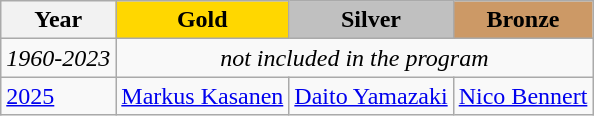<table class="wikitable">
<tr>
<th>Year</th>
<td align=center bgcolor=gold><strong>Gold</strong></td>
<td align=center bgcolor=silver><strong>Silver</strong></td>
<td align=center bgcolor=cc9966><strong>Bronze</strong></td>
</tr>
<tr>
<td><em>1960-2023</em></td>
<td colspan=3 align=center><em>not included in the program</em></td>
</tr>
<tr>
<td><a href='#'>2025</a></td>
<td> <a href='#'>Markus Kasanen</a></td>
<td> <a href='#'>Daito Yamazaki</a></td>
<td> <a href='#'>Nico Bennert</a></td>
</tr>
</table>
